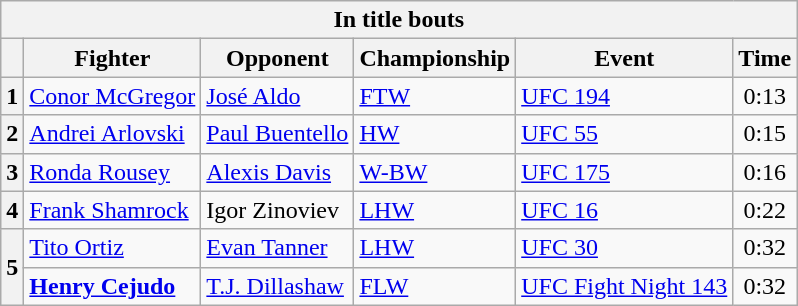<table class=wikitable>
<tr>
<th colspan=6>In title bouts</th>
</tr>
<tr>
<th></th>
<th>Fighter</th>
<th>Opponent</th>
<th>Championship</th>
<th>Event</th>
<th>Time</th>
</tr>
<tr>
<th>1</th>
<td> <a href='#'>Conor McGregor</a></td>
<td><a href='#'>José Aldo</a></td>
<td><a href='#'>FTW</a></td>
<td><a href='#'>UFC 194</a></td>
<td align=center>0:13</td>
</tr>
<tr>
<th>2</th>
<td> <a href='#'>Andrei Arlovski</a></td>
<td><a href='#'>Paul Buentello</a></td>
<td><a href='#'>HW</a></td>
<td><a href='#'>UFC 55</a></td>
<td align=center>0:15</td>
</tr>
<tr>
<th>3</th>
<td> <a href='#'>Ronda Rousey</a></td>
<td><a href='#'>Alexis Davis</a></td>
<td><a href='#'>W-BW</a></td>
<td><a href='#'>UFC 175</a></td>
<td align=center>0:16</td>
</tr>
<tr>
<th>4</th>
<td> <a href='#'>Frank Shamrock</a></td>
<td>Igor Zinoviev</td>
<td><a href='#'>LHW</a></td>
<td><a href='#'>UFC 16</a></td>
<td align=center>0:22</td>
</tr>
<tr>
<th rowspan=2>5</th>
<td> <a href='#'>Tito Ortiz</a></td>
<td><a href='#'>Evan Tanner</a></td>
<td><a href='#'>LHW</a></td>
<td><a href='#'>UFC 30</a></td>
<td align=center>0:32</td>
</tr>
<tr>
<td> <strong><a href='#'>Henry Cejudo</a></strong></td>
<td><a href='#'>T.J. Dillashaw</a></td>
<td><a href='#'>FLW</a></td>
<td><a href='#'>UFC Fight Night 143</a></td>
<td align=center>0:32</td>
</tr>
</table>
